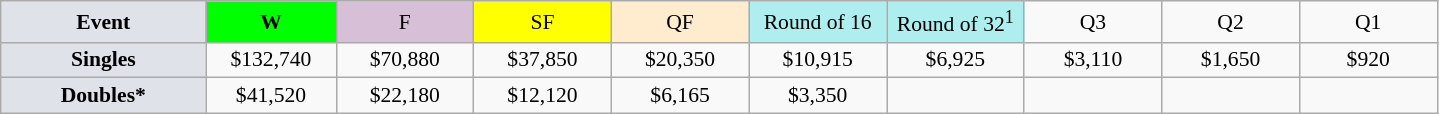<table class=wikitable style=font-size:90%;text-align:center>
<tr>
<td style="width:130px; background:#dfe2e9;"><strong>Event</strong></td>
<td style="width:80px; background:lime;"><strong>W</strong></td>
<td style="width:85px; background:thistle;">F</td>
<td style="width:85px; background:#ff0;">SF</td>
<td style="width:85px; background:#ffebcd;">QF</td>
<td style="width:85px; background:#afeeee;">Round of 16</td>
<td style="width:85px; background:#afeeee;">Round of 32<sup>1</sup></td>
<td width=85>Q3</td>
<td width=85>Q2</td>
<td width=85>Q1</td>
</tr>
<tr>
<td style="background:#dfe2e9;"><strong>Singles</strong></td>
<td>$132,740</td>
<td>$70,880</td>
<td>$37,850</td>
<td>$20,350</td>
<td>$10,915</td>
<td>$6,925</td>
<td>$3,110</td>
<td>$1,650</td>
<td>$920</td>
</tr>
<tr>
<td style="background:#dfe2e9;"><strong>Doubles*</strong></td>
<td>$41,520</td>
<td>$22,180</td>
<td>$12,120</td>
<td>$6,165</td>
<td>$3,350</td>
<td></td>
<td></td>
<td></td>
<td></td>
</tr>
</table>
